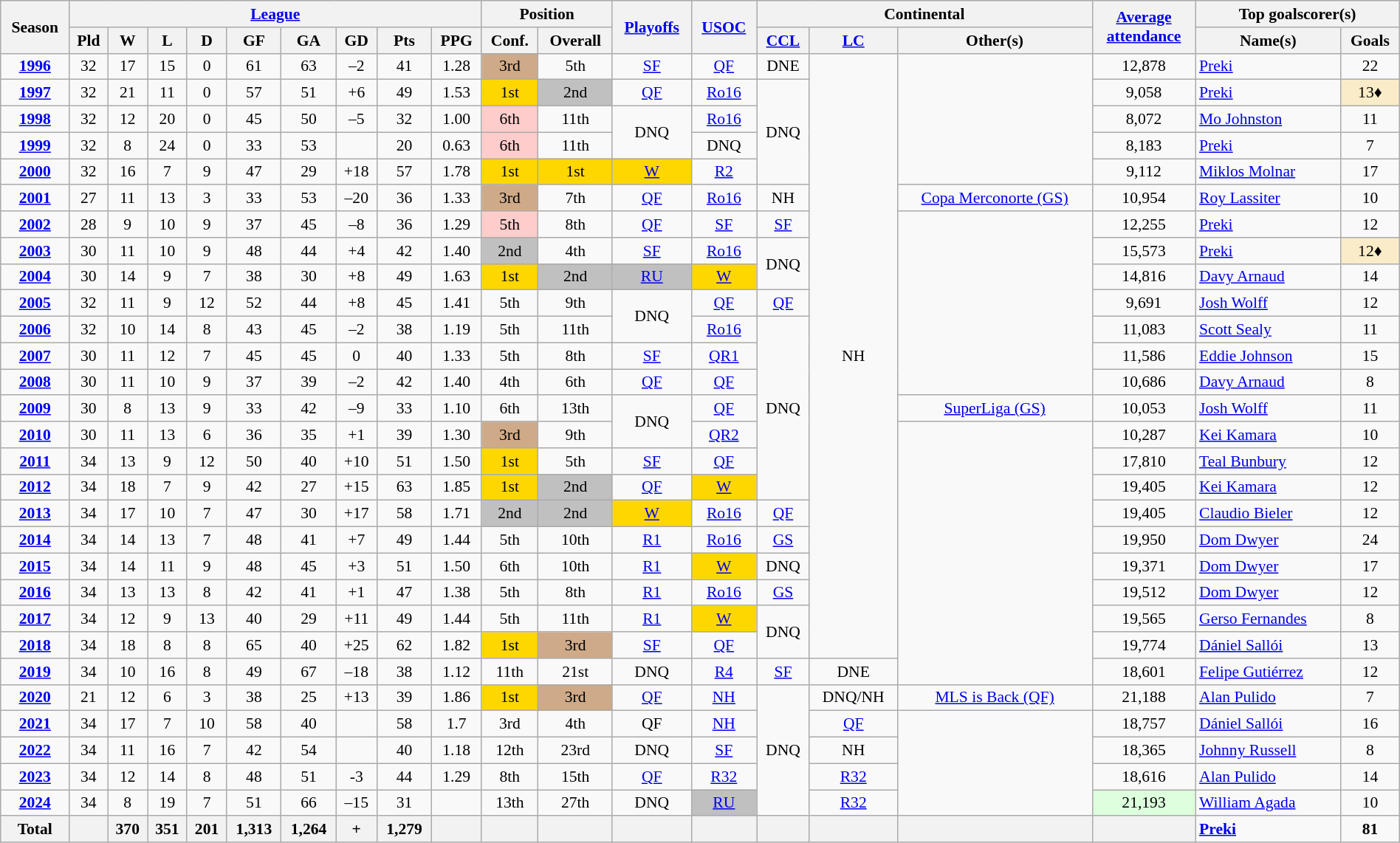<table class="wikitable" width=100% style="font-size:90%; text-align:center;">
<tr style="background:#f0f6ff;">
<th rowspan=2>Season</th>
<th colspan=9><a href='#'>League</a></th>
<th colspan=2>Position</th>
<th rowspan=2><a href='#'>Playoffs</a></th>
<th rowspan=2><a href='#'>USOC</a></th>
<th colspan=3>Continental</th>
<th rowspan=2><a href='#'>Average <br> attendance</a></th>
<th colspan=2>Top goalscorer(s)</th>
</tr>
<tr>
<th>Pld</th>
<th>W</th>
<th>L</th>
<th>D</th>
<th>GF</th>
<th>GA</th>
<th>GD</th>
<th>Pts</th>
<th>PPG</th>
<th>Conf.</th>
<th>Overall</th>
<th><a href='#'>CCL</a></th>
<th><a href='#'>LC</a></th>
<th>Other(s)</th>
<th>Name(s)</th>
<th>Goals</th>
</tr>
<tr>
<td><strong><a href='#'>1996</a></strong></td>
<td>32</td>
<td>17</td>
<td>15</td>
<td>0</td>
<td>61</td>
<td>63</td>
<td>–2</td>
<td>41</td>
<td>1.28</td>
<td bgcolor=CFAA88>3rd</td>
<td>5th</td>
<td><a href='#'>SF</a></td>
<td><a href='#'>QF</a></td>
<td>DNE</td>
<td rowspan=23>NH</td>
<td rowspan=5></td>
<td>12,878</td>
<td align="left"> <a href='#'>Preki</a></td>
<td>22</td>
</tr>
<tr>
<td><strong><a href='#'>1997</a></strong></td>
<td>32</td>
<td>21</td>
<td>11</td>
<td>0</td>
<td>57</td>
<td>51</td>
<td>+6</td>
<td>49</td>
<td>1.53</td>
<td bgcolor=gold>1st</td>
<td bgcolor=silver>2nd</td>
<td><a href='#'>QF</a></td>
<td><a href='#'>Ro16</a></td>
<td rowspan=4>DNQ</td>
<td>9,058</td>
<td align="left"> <a href='#'>Preki</a></td>
<td style=background:#FAECC8;">13♦</td>
</tr>
<tr>
<td><strong><a href='#'>1998</a></strong></td>
<td>32</td>
<td>12</td>
<td>20</td>
<td>0</td>
<td>45</td>
<td>50</td>
<td>–5</td>
<td>32</td>
<td>1.00</td>
<td style=background:#FFCCCC>6th</td>
<td>11th</td>
<td rowspan=2>DNQ</td>
<td><a href='#'>Ro16</a></td>
<td>8,072</td>
<td align="left"> <a href='#'>Mo Johnston</a></td>
<td>11</td>
</tr>
<tr>
<td><strong><a href='#'>1999</a></strong></td>
<td>32</td>
<td>8</td>
<td>24</td>
<td>0</td>
<td>33</td>
<td>53</td>
<td></td>
<td>20</td>
<td>0.63</td>
<td style=background:#FFCCCC>6th</td>
<td>11th</td>
<td>DNQ</td>
<td>8,183</td>
<td align="left"> <a href='#'>Preki</a></td>
<td>7</td>
</tr>
<tr>
<td><strong><a href='#'>2000</a></strong></td>
<td>32</td>
<td>16</td>
<td>7</td>
<td>9</td>
<td>47</td>
<td>29</td>
<td>+18</td>
<td>57</td>
<td>1.78</td>
<td bgcolor=gold>1st</td>
<td bgcolor=gold>1st</td>
<td bgcolor=gold><a href='#'>W</a></td>
<td><a href='#'>R2</a></td>
<td>9,112</td>
<td align="left"> <a href='#'>Miklos Molnar</a></td>
<td>17</td>
</tr>
<tr>
<td><strong><a href='#'>2001</a></strong></td>
<td>27</td>
<td>11</td>
<td>13</td>
<td>3</td>
<td>33</td>
<td>53</td>
<td>–20</td>
<td>36</td>
<td>1.33</td>
<td bgcolor=CFAA88>3rd</td>
<td>7th</td>
<td><a href='#'>QF</a></td>
<td><a href='#'>Ro16</a></td>
<td>NH</td>
<td><a href='#'>Copa Merconorte (GS)</a></td>
<td>10,954</td>
<td align="left"> <a href='#'>Roy Lassiter</a></td>
<td>10</td>
</tr>
<tr>
<td><strong><a href='#'>2002</a></strong></td>
<td>28</td>
<td>9</td>
<td>10</td>
<td>9</td>
<td>37</td>
<td>45</td>
<td>–8</td>
<td>36</td>
<td>1.29</td>
<td style=background:#FFCCCC>5th</td>
<td>8th</td>
<td><a href='#'>QF</a></td>
<td><a href='#'>SF</a></td>
<td><a href='#'>SF</a></td>
<td rowspan=7></td>
<td>12,255</td>
<td align="left"> <a href='#'>Preki</a></td>
<td>12</td>
</tr>
<tr>
<td><strong><a href='#'>2003</a></strong></td>
<td>30</td>
<td>11</td>
<td>10</td>
<td>9</td>
<td>48</td>
<td>44</td>
<td>+4</td>
<td>42</td>
<td>1.40</td>
<td bgcolor=silver>2nd</td>
<td>4th</td>
<td><a href='#'>SF</a></td>
<td><a href='#'>Ro16</a></td>
<td rowspan=2>DNQ</td>
<td>15,573</td>
<td align="left"> <a href='#'>Preki</a></td>
<td style=background:#FAECC8;">12♦</td>
</tr>
<tr>
<td><strong><a href='#'>2004</a></strong></td>
<td>30</td>
<td>14</td>
<td>9</td>
<td>7</td>
<td>38</td>
<td>30</td>
<td>+8</td>
<td>49</td>
<td>1.63</td>
<td bgcolor=gold>1st</td>
<td bgcolor=silver>2nd</td>
<td bgcolor=silver><a href='#'>RU</a></td>
<td bgcolor=gold><a href='#'>W</a></td>
<td>14,816</td>
<td align="left"> <a href='#'>Davy Arnaud</a></td>
<td>14</td>
</tr>
<tr>
<td><strong><a href='#'>2005</a></strong></td>
<td>32</td>
<td>11</td>
<td>9</td>
<td>12</td>
<td>52</td>
<td>44</td>
<td>+8</td>
<td>45</td>
<td>1.41</td>
<td>5th</td>
<td>9th</td>
<td rowspan=2>DNQ</td>
<td><a href='#'>QF</a></td>
<td><a href='#'>QF</a></td>
<td>9,691</td>
<td align="left"> <a href='#'>Josh Wolff</a></td>
<td>12</td>
</tr>
<tr>
<td><strong><a href='#'>2006</a></strong></td>
<td>32</td>
<td>10</td>
<td>14</td>
<td>8</td>
<td>43</td>
<td>45</td>
<td>–2</td>
<td>38</td>
<td>1.19</td>
<td>5th</td>
<td>11th</td>
<td><a href='#'>Ro16</a></td>
<td rowspan=7>DNQ</td>
<td>11,083</td>
<td align="left"> <a href='#'>Scott Sealy</a></td>
<td>11</td>
</tr>
<tr>
<td><strong><a href='#'>2007</a></strong></td>
<td>30</td>
<td>11</td>
<td>12</td>
<td>7</td>
<td>45</td>
<td>45</td>
<td>0</td>
<td>40</td>
<td>1.33</td>
<td>5th</td>
<td>8th</td>
<td><a href='#'>SF</a></td>
<td><a href='#'>QR1</a></td>
<td>11,586</td>
<td align="left"> <a href='#'>Eddie Johnson</a></td>
<td>15</td>
</tr>
<tr>
<td><strong><a href='#'>2008</a></strong></td>
<td>30</td>
<td>11</td>
<td>10</td>
<td>9</td>
<td>37</td>
<td>39</td>
<td>–2</td>
<td>42</td>
<td>1.40</td>
<td>4th</td>
<td>6th</td>
<td><a href='#'>QF</a></td>
<td><a href='#'>QF</a></td>
<td>10,686</td>
<td align="left"> <a href='#'>Davy Arnaud</a></td>
<td>8</td>
</tr>
<tr>
<td><strong><a href='#'>2009</a></strong></td>
<td>30</td>
<td>8</td>
<td>13</td>
<td>9</td>
<td>33</td>
<td>42</td>
<td>–9</td>
<td>33</td>
<td>1.10</td>
<td>6th</td>
<td>13th</td>
<td rowspan=2>DNQ</td>
<td><a href='#'>QF</a></td>
<td><a href='#'>SuperLiga (GS)</a></td>
<td>10,053</td>
<td align="left"> <a href='#'>Josh Wolff</a></td>
<td>11</td>
</tr>
<tr>
<td><strong><a href='#'>2010</a></strong></td>
<td>30</td>
<td>11</td>
<td>13</td>
<td>6</td>
<td>36</td>
<td>35</td>
<td>+1</td>
<td>39</td>
<td>1.30</td>
<td bgcolor=CFAA88>3rd</td>
<td>9th</td>
<td><a href='#'>QR2</a></td>
<td rowspan=10></td>
<td>10,287</td>
<td align="left"> <a href='#'>Kei Kamara</a></td>
<td>10</td>
</tr>
<tr>
<td><strong><a href='#'>2011</a></strong></td>
<td>34</td>
<td>13</td>
<td>9</td>
<td>12</td>
<td>50</td>
<td>40</td>
<td>+10</td>
<td>51</td>
<td>1.50</td>
<td bgcolor=gold>1st</td>
<td>5th</td>
<td><a href='#'>SF</a></td>
<td><a href='#'>QF</a></td>
<td>17,810</td>
<td align="left"> <a href='#'>Teal Bunbury</a></td>
<td>12</td>
</tr>
<tr>
<td><strong><a href='#'>2012</a></strong></td>
<td>34</td>
<td>18</td>
<td>7</td>
<td>9</td>
<td>42</td>
<td>27</td>
<td>+15</td>
<td>63</td>
<td>1.85</td>
<td bgcolor=gold>1st</td>
<td bgcolor=silver>2nd</td>
<td><a href='#'>QF</a></td>
<td bgcolor=gold><a href='#'>W</a></td>
<td>19,405</td>
<td align="left"> <a href='#'>Kei Kamara</a></td>
<td>12</td>
</tr>
<tr>
<td><strong><a href='#'>2013</a></strong></td>
<td>34</td>
<td>17</td>
<td>10</td>
<td>7</td>
<td>47</td>
<td>30</td>
<td>+17</td>
<td>58</td>
<td>1.71</td>
<td bgcolor=silver>2nd</td>
<td bgcolor=silver>2nd</td>
<td bgcolor=gold><a href='#'>W</a></td>
<td><a href='#'>Ro16</a></td>
<td><a href='#'>QF</a></td>
<td>19,405</td>
<td align="left"> <a href='#'>Claudio Bieler</a></td>
<td>12</td>
</tr>
<tr>
<td><strong><a href='#'>2014</a></strong></td>
<td>34</td>
<td>14</td>
<td>13</td>
<td>7</td>
<td>48</td>
<td>41</td>
<td>+7</td>
<td>49</td>
<td>1.44</td>
<td>5th</td>
<td>10th</td>
<td><a href='#'>R1</a></td>
<td><a href='#'>Ro16</a></td>
<td><a href='#'>GS</a></td>
<td>19,950</td>
<td align="left"> <a href='#'>Dom Dwyer</a></td>
<td>24</td>
</tr>
<tr>
<td><strong><a href='#'>2015</a></strong></td>
<td>34</td>
<td>14</td>
<td>11</td>
<td>9</td>
<td>48</td>
<td>45</td>
<td>+3</td>
<td>51</td>
<td>1.50</td>
<td>6th</td>
<td>10th</td>
<td><a href='#'>R1</a></td>
<td bgcolor=gold><a href='#'>W</a></td>
<td>DNQ</td>
<td>19,371</td>
<td align="left"> <a href='#'>Dom Dwyer</a></td>
<td>17</td>
</tr>
<tr>
<td><strong><a href='#'>2016</a></strong></td>
<td>34</td>
<td>13</td>
<td>13</td>
<td>8</td>
<td>42</td>
<td>41</td>
<td>+1</td>
<td>47</td>
<td>1.38</td>
<td>5th</td>
<td>8th</td>
<td><a href='#'>R1</a></td>
<td><a href='#'>Ro16</a></td>
<td><a href='#'>GS</a></td>
<td>19,512</td>
<td align="left"> <a href='#'>Dom Dwyer</a></td>
<td>12</td>
</tr>
<tr>
<td><strong><a href='#'>2017</a></strong></td>
<td>34</td>
<td>12</td>
<td>9</td>
<td>13</td>
<td>40</td>
<td>29</td>
<td>+11</td>
<td>49</td>
<td>1.44</td>
<td>5th</td>
<td>11th</td>
<td><a href='#'>R1</a></td>
<td bgcolor=gold><a href='#'>W</a></td>
<td rowspan=2>DNQ</td>
<td>19,565</td>
<td align="left"> <a href='#'>Gerso Fernandes</a></td>
<td>8</td>
</tr>
<tr>
<td><strong><a href='#'>2018</a></strong></td>
<td>34</td>
<td>18</td>
<td>8</td>
<td>8</td>
<td>65</td>
<td>40</td>
<td>+25</td>
<td>62</td>
<td>1.82</td>
<td bgcolor=gold>1st</td>
<td bgcolor=CFAA88>3rd</td>
<td><a href='#'>SF</a></td>
<td><a href='#'>QF</a></td>
<td>19,774</td>
<td align="left"> <a href='#'>Dániel Sallói</a></td>
<td>13</td>
</tr>
<tr>
<td><strong><a href='#'>2019</a></strong></td>
<td>34</td>
<td>10</td>
<td>16</td>
<td>8</td>
<td>49</td>
<td>67</td>
<td>–18</td>
<td>38</td>
<td>1.12</td>
<td>11th</td>
<td>21st</td>
<td>DNQ</td>
<td><a href='#'>R4</a></td>
<td><a href='#'>SF</a></td>
<td>DNE</td>
<td>18,601</td>
<td align="left"> <a href='#'>Felipe Gutiérrez</a></td>
<td>12</td>
</tr>
<tr>
<td><strong><a href='#'>2020</a></strong></td>
<td>21</td>
<td>12</td>
<td>6</td>
<td>3</td>
<td>38</td>
<td>25</td>
<td>+13</td>
<td>39</td>
<td>1.86</td>
<td bgcolor=gold>1st</td>
<td bgcolor=CFAA88>3rd</td>
<td><a href='#'>QF</a></td>
<td><a href='#'>NH</a></td>
<td rowspan=5>DNQ</td>
<td>DNQ/NH</td>
<td><a href='#'>MLS is Back (QF)</a></td>
<td>21,188</td>
<td align="left"> <a href='#'>Alan Pulido</a></td>
<td>7</td>
</tr>
<tr>
<td><strong><a href='#'>2021</a></strong></td>
<td>34</td>
<td>17</td>
<td>7</td>
<td>10</td>
<td>58</td>
<td>40</td>
<td></td>
<td>58</td>
<td>1.7</td>
<td>3rd</td>
<td>4th</td>
<td>QF</td>
<td><a href='#'>NH</a></td>
<td><a href='#'>QF</a></td>
<td rowspan=4></td>
<td>18,757</td>
<td align="left"> <a href='#'>Dániel Sallói</a></td>
<td>16</td>
</tr>
<tr>
<td><strong><a href='#'>2022</a></strong></td>
<td>34</td>
<td>11</td>
<td>16</td>
<td>7</td>
<td>42</td>
<td>54</td>
<td></td>
<td>40</td>
<td>1.18</td>
<td>12th</td>
<td>23rd</td>
<td>DNQ</td>
<td><a href='#'>SF</a></td>
<td>NH</td>
<td>18,365</td>
<td align="left"> <a href='#'>Johnny Russell</a></td>
<td>8</td>
</tr>
<tr>
<td><strong><a href='#'>2023</a></strong></td>
<td>34</td>
<td>12</td>
<td>14</td>
<td>8</td>
<td>48</td>
<td>51</td>
<td>-3</td>
<td>44</td>
<td>1.29</td>
<td>8th</td>
<td>15th</td>
<td><a href='#'>QF</a></td>
<td><a href='#'>R32</a></td>
<td><a href='#'>R32</a></td>
<td>18,616</td>
<td align="left"> <a href='#'>Alan Pulido</a></td>
<td>14</td>
</tr>
<tr>
<td><strong><a href='#'>2024</a></strong></td>
<td>34</td>
<td>8</td>
<td>19</td>
<td>7</td>
<td>51</td>
<td>66</td>
<td>–15</td>
<td>31</td>
<td></td>
<td>13th</td>
<td>27th</td>
<td>DNQ</td>
<td bgcolor=silver><a href='#'>RU</a></td>
<td><a href='#'>R32</a></td>
<td style="background:#dfd;">21,193</td>
<td align="left"> <a href='#'>William Agada</a></td>
<td>10</td>
</tr>
<tr>
<th><strong>Total</strong></th>
<th><strong></strong></th>
<th><strong>370</strong></th>
<th><strong>351</strong></th>
<th><strong>201</strong></th>
<th><strong>1,313</strong></th>
<th><strong>1,264</strong></th>
<th><strong>+</strong></th>
<th><strong>1,279</strong></th>
<th><strong></strong></th>
<th></th>
<th></th>
<th></th>
<th></th>
<th></th>
<th></th>
<th></th>
<th></th>
<td align="left"> <strong><a href='#'>Preki</a></strong> </td>
<td><strong>81</strong> </td>
</tr>
</table>
